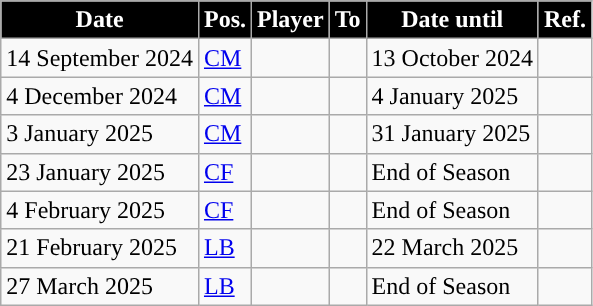<table class="wikitable plainrowheaders sortable">
<tr>
<th style="background:black; color:#FFFFFF;">Date</th>
<th style="background:black; color:#FFFFFF;">Pos.</th>
<th style="background:black; color:#FFFFFF;">Player</th>
<th style="background:black; color:#FFFFFF;">To</th>
<th style="background:black; color:#FFFFFF;">Date until</th>
<th style="background:black; color:#FFFFFF;">Ref.</th>
</tr>
<tr>
<td>14 September 2024</td>
<td><a href='#'>CM</a></td>
<td></td>
<td></td>
<td>13 October 2024</td>
<td></td>
</tr>
<tr>
<td>4 December 2024</td>
<td><a href='#'>CM</a></td>
<td></td>
<td></td>
<td>4 January 2025</td>
<td></td>
</tr>
<tr>
<td>3 January 2025</td>
<td><a href='#'>CM</a></td>
<td></td>
<td></td>
<td>31 January 2025</td>
<td></td>
</tr>
<tr>
<td>23 January 2025</td>
<td><a href='#'>CF</a></td>
<td></td>
<td></td>
<td>End of Season</td>
<td></td>
</tr>
<tr>
<td>4 February 2025</td>
<td><a href='#'>CF</a></td>
<td></td>
<td></td>
<td>End of Season</td>
<td></td>
</tr>
<tr>
<td>21 February 2025</td>
<td><a href='#'>LB</a></td>
<td></td>
<td></td>
<td>22 March 2025</td>
<td></td>
</tr>
<tr>
<td>27 March 2025</td>
<td><a href='#'>LB</a></td>
<td></td>
<td></td>
<td>End of Season</td>
<td></td>
</tr>
</table>
